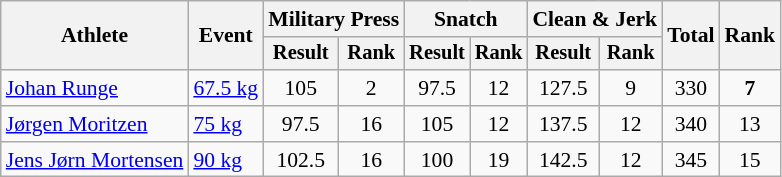<table class="wikitable" style="font-size:90%">
<tr>
<th rowspan="2">Athlete</th>
<th rowspan="2">Event</th>
<th colspan="2">Military Press</th>
<th colspan="2">Snatch</th>
<th colspan="2">Clean & Jerk</th>
<th rowspan="2">Total</th>
<th rowspan="2">Rank</th>
</tr>
<tr style="font-size:95%">
<th>Result</th>
<th>Rank</th>
<th>Result</th>
<th>Rank</th>
<th>Result</th>
<th>Rank</th>
</tr>
<tr align=center>
<td align=left><a href='#'>Johan Runge</a></td>
<td align=left><a href='#'>67.5 kg</a></td>
<td>105</td>
<td>2</td>
<td>97.5</td>
<td>12</td>
<td>127.5</td>
<td>9</td>
<td>330</td>
<td><strong>7</strong></td>
</tr>
<tr align=center>
<td align=left><a href='#'>Jørgen Moritzen</a></td>
<td align=left><a href='#'>75 kg</a></td>
<td>97.5</td>
<td>16</td>
<td>105</td>
<td>12</td>
<td>137.5</td>
<td>12</td>
<td>340</td>
<td>13</td>
</tr>
<tr align=center>
<td align=left><a href='#'>Jens Jørn Mortensen</a></td>
<td align=left><a href='#'>90 kg</a></td>
<td>102.5</td>
<td>16</td>
<td>100</td>
<td>19</td>
<td>142.5</td>
<td>12</td>
<td>345</td>
<td>15</td>
</tr>
</table>
